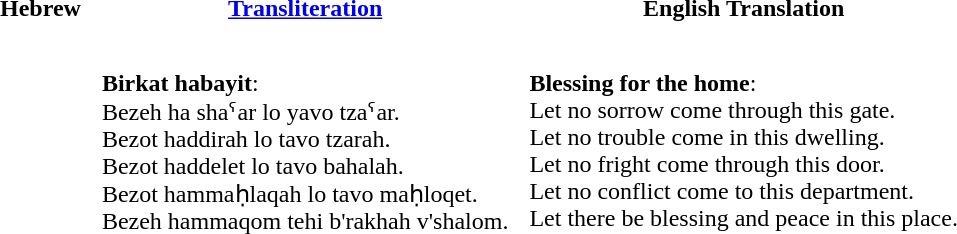<table cellpadding=6>
<tr>
<th>Hebrew</th>
<th><a href='#'>Transliteration</a></th>
<th>English Translation</th>
</tr>
<tr style="vertical-align:top; white-space:nowrap;">
<td><br></td>
<td><br><strong>Birkat habayit</strong>:<br>Bezeh ha shaˁar lo yavo tzaˁar.<br> 
Bezot haddirah lo tavo tzarah.<br> 
Bezot haddelet lo tavo bahalah.<br> 
Bezot hammaḥlaqah lo tavo maḥloqet.<br> 
Bezeh hammaqom tehi b'rakhah v'shalom.<br></td>
<td><br><strong>Blessing for the home</strong>:<br>Let no sorrow come through this gate.<br>
Let no trouble come in this dwelling.<br>
Let no fright come through this door.<br>
Let no conflict come to this department.<br>
Let there be blessing and peace in this place.<br></td>
</tr>
</table>
